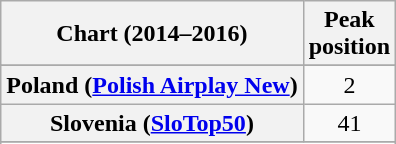<table class="wikitable sortable plainrowheaders" style="text-align:center">
<tr>
<th scope="col">Chart (2014–2016)</th>
<th scope="col">Peak<br>position</th>
</tr>
<tr>
</tr>
<tr>
</tr>
<tr>
</tr>
<tr>
</tr>
<tr>
</tr>
<tr>
</tr>
<tr>
</tr>
<tr>
<th scope="row">Poland (<a href='#'>Polish Airplay New</a>)</th>
<td>2</td>
</tr>
<tr>
<th scope="row">Slovenia (<a href='#'>SloTop50</a>)</th>
<td>41</td>
</tr>
<tr>
</tr>
<tr>
</tr>
<tr>
</tr>
<tr>
</tr>
</table>
